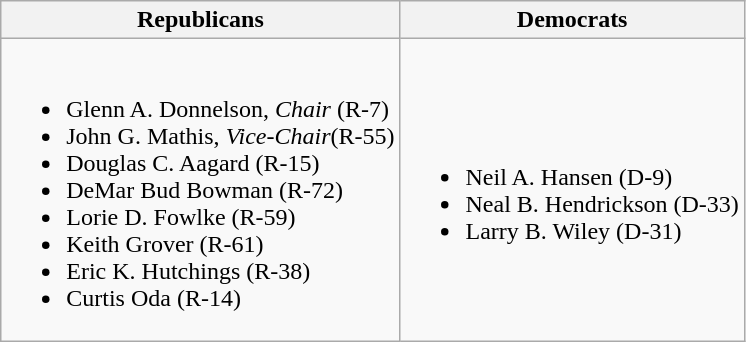<table class=wikitable>
<tr>
<th>Republicans</th>
<th>Democrats</th>
</tr>
<tr>
<td><br><ul><li>Glenn A. Donnelson, <em>Chair</em> (R-7)</li><li>John G. Mathis, <em>Vice-Chair</em>(R-55)</li><li>Douglas C. Aagard (R-15)</li><li>DeMar Bud Bowman (R-72)</li><li>Lorie D. Fowlke (R-59)</li><li>Keith Grover (R-61)</li><li>Eric K. Hutchings (R-38)</li><li>Curtis Oda (R-14)</li></ul></td>
<td><br><ul><li>Neil A. Hansen (D-9)</li><li>Neal B. Hendrickson (D-33)</li><li>Larry B. Wiley (D-31)</li></ul></td>
</tr>
</table>
